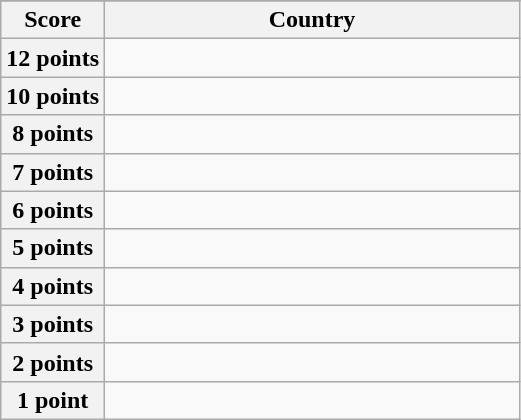<table class="wikitable">
<tr>
</tr>
<tr>
<th scope="col" width="20%">Score</th>
<th scope="col">Country</th>
</tr>
<tr>
<th scope="row">12 points</th>
<td></td>
</tr>
<tr>
<th scope="row">10 points</th>
<td></td>
</tr>
<tr>
<th scope="row">8 points</th>
<td></td>
</tr>
<tr>
<th scope="row">7 points</th>
<td></td>
</tr>
<tr>
<th scope="row">6 points</th>
<td></td>
</tr>
<tr>
<th scope="row">5 points</th>
<td></td>
</tr>
<tr>
<th scope="row">4 points</th>
<td></td>
</tr>
<tr>
<th scope="row">3 points</th>
<td></td>
</tr>
<tr>
<th scope="row">2 points</th>
<td></td>
</tr>
<tr>
<th scope="row">1 point</th>
<td></td>
</tr>
</table>
